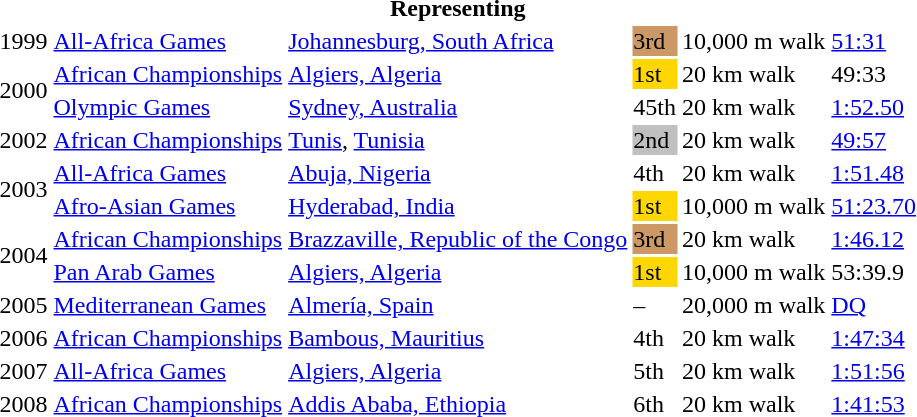<table>
<tr>
<th colspan="6">Representing </th>
</tr>
<tr>
<td>1999</td>
<td><a href='#'>All-Africa Games</a></td>
<td><a href='#'>Johannesburg, South Africa</a></td>
<td bgcolor=cc9966>3rd</td>
<td>10,000 m walk</td>
<td><a href='#'>51:31</a></td>
</tr>
<tr>
<td rowspan=2>2000</td>
<td><a href='#'>African Championships</a></td>
<td><a href='#'>Algiers, Algeria</a></td>
<td bgcolor=gold>1st</td>
<td>20 km walk</td>
<td>49:33</td>
</tr>
<tr>
<td><a href='#'>Olympic Games</a></td>
<td><a href='#'>Sydney, Australia</a></td>
<td>45th</td>
<td>20 km walk</td>
<td><a href='#'>1:52.50</a></td>
</tr>
<tr>
<td>2002</td>
<td><a href='#'>African Championships</a></td>
<td><a href='#'>Tunis</a>, <a href='#'>Tunisia</a></td>
<td bgcolor=silver>2nd</td>
<td>20 km walk</td>
<td><a href='#'>49:57</a></td>
</tr>
<tr>
<td rowspan=2>2003</td>
<td><a href='#'>All-Africa Games</a></td>
<td><a href='#'>Abuja, Nigeria</a></td>
<td>4th</td>
<td>20 km walk</td>
<td><a href='#'>1:51.48</a></td>
</tr>
<tr>
<td><a href='#'>Afro-Asian Games</a></td>
<td><a href='#'>Hyderabad, India</a></td>
<td bgcolor=gold>1st</td>
<td>10,000 m walk</td>
<td><a href='#'>51:23.70</a></td>
</tr>
<tr>
<td rowspan=2>2004</td>
<td><a href='#'>African Championships</a></td>
<td><a href='#'>Brazzaville, Republic of the Congo</a></td>
<td bgcolor=cc9966>3rd</td>
<td>20 km walk</td>
<td><a href='#'>1:46.12</a></td>
</tr>
<tr>
<td><a href='#'>Pan Arab Games</a></td>
<td><a href='#'>Algiers, Algeria</a></td>
<td bgcolor=gold>1st</td>
<td>10,000 m walk</td>
<td>53:39.9</td>
</tr>
<tr>
<td>2005</td>
<td><a href='#'>Mediterranean Games</a></td>
<td><a href='#'>Almería, Spain</a></td>
<td>–</td>
<td>20,000 m walk</td>
<td><a href='#'>DQ</a></td>
</tr>
<tr>
<td>2006</td>
<td><a href='#'>African Championships</a></td>
<td><a href='#'>Bambous, Mauritius</a></td>
<td>4th</td>
<td>20 km walk</td>
<td><a href='#'>1:47:34</a></td>
</tr>
<tr>
<td>2007</td>
<td><a href='#'>All-Africa Games</a></td>
<td><a href='#'>Algiers, Algeria</a></td>
<td>5th</td>
<td>20 km walk</td>
<td><a href='#'>1:51:56</a></td>
</tr>
<tr>
<td>2008</td>
<td><a href='#'>African Championships</a></td>
<td><a href='#'>Addis Ababa, Ethiopia</a></td>
<td>6th</td>
<td>20 km walk</td>
<td><a href='#'>1:41:53</a></td>
</tr>
</table>
